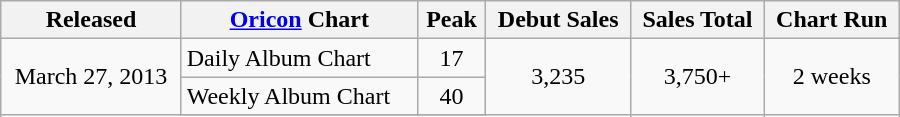<table class="wikitable" style="width:600px;">
<tr>
<th style="text-align:center;">Released</th>
<th style="text-align:center;"><a href='#'>Oricon</a> Chart</th>
<th style="text-align:center;">Peak</th>
<th style="text-align:center;">Debut Sales</th>
<th style="text-align:center;">Sales Total</th>
<th style="text-align:center;">Chart Run</th>
</tr>
<tr>
<td style="text-align:center;" rowspan="3">March 27, 2013</td>
<td align="left">Daily Album Chart</td>
<td style="text-align:center;">17</td>
<td style="text-align:center;" rowspan="3">3,235</td>
<td style="text-align:center;" rowspan="3">3,750+</td>
<td style="text-align:center;" rowspan="3">2 weeks</td>
</tr>
<tr>
<td align="left">Weekly Album Chart</td>
<td style="text-align:center;">40</td>
</tr>
<tr>
</tr>
</table>
